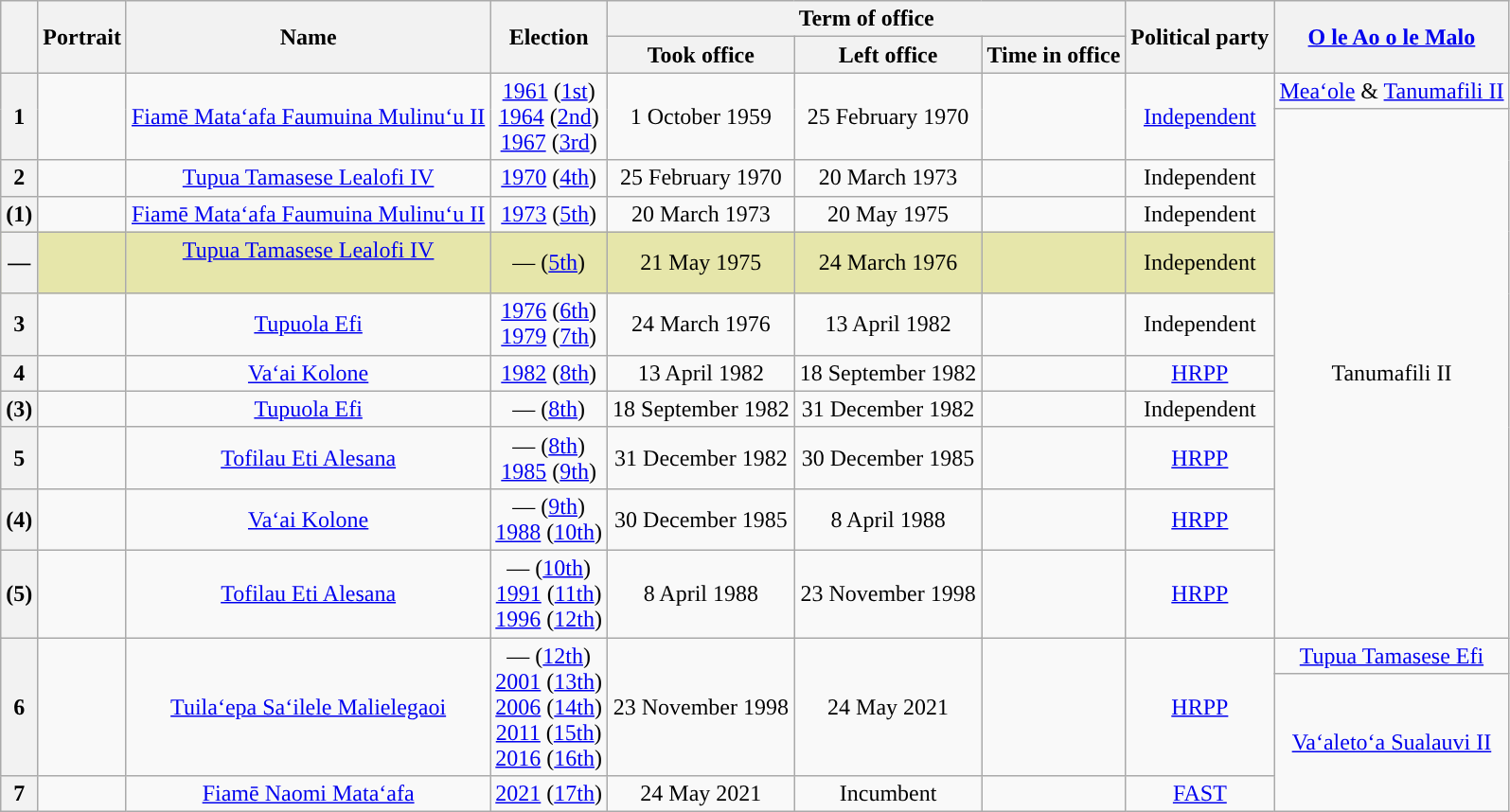<table class="wikitable" style="font-size:100%;text-align:center">
<tr>
<th rowspan="2"></th>
<th rowspan="2">Portrait</th>
<th rowspan="2">Name<br></th>
<th rowspan="2">Election </th>
<th colspan="3">Term of office</th>
<th rowspan="2">Political party</th>
<th rowspan="2"><a href='#'>O le Ao o le Malo</a><br></th>
</tr>
<tr>
<th>Took office</th>
<th>Left office</th>
<th>Time in office</th>
</tr>
<tr>
<th rowspan="2" style="background:">1</th>
<td rowspan="2"></td>
<td rowspan="2"><a href='#'>Fiamē Mataʻafa Faumuina Mulinuʻu II</a><br></td>
<td rowspan="2"><a href='#'>1961</a> (<a href='#'>1st</a>)<br><a href='#'>1964</a> (<a href='#'>2nd</a>)<br><a href='#'>1967</a> (<a href='#'>3rd</a>)</td>
<td rowspan="2">1 October 1959</td>
<td rowspan="2">25 February 1970</td>
<td rowspan="2"></td>
<td rowspan="2"><a href='#'>Independent</a></td>
<td><a href='#'>Meaʻole</a> & <a href='#'>Tanumafili II</a></td>
</tr>
<tr>
<td rowspan="11">Tanumafili II</td>
</tr>
<tr>
<th style="background:">2</th>
<td></td>
<td><a href='#'>Tupua Tamasese Lealofi IV</a><br></td>
<td><a href='#'>1970</a> (<a href='#'>4th</a>)</td>
<td>25 February 1970</td>
<td>20 March 1973</td>
<td></td>
<td>Independent</td>
</tr>
<tr>
<th style="background:">(1)</th>
<td></td>
<td><a href='#'>Fiamē Mataʻafa Faumuina Mulinuʻu II</a><br></td>
<td><a href='#'>1973</a> (<a href='#'>5th</a>)</td>
<td>20 March 1973</td>
<td>20 May 1975</td>
<td></td>
<td>Independent</td>
</tr>
<tr style="background:#e6e6aa;">
<th style="background:">—</th>
<td></td>
<td><a href='#'>Tupua Tamasese Lealofi IV</a><br><br></td>
<td>— (<a href='#'>5th</a>)</td>
<td>21 May 1975</td>
<td>24 March 1976</td>
<td></td>
<td>Independent</td>
</tr>
<tr>
<th style="background:">3</th>
<td></td>
<td><a href='#'>Tupuola Efi</a><br></td>
<td><a href='#'>1976</a> (<a href='#'>6th</a>)<br><a href='#'>1979</a> (<a href='#'>7th</a>)</td>
<td>24 March 1976</td>
<td>13 April 1982</td>
<td></td>
<td>Independent</td>
</tr>
<tr>
<th style="background:">4</th>
<td></td>
<td><a href='#'>Vaʻai Kolone</a><br></td>
<td><a href='#'>1982</a> (<a href='#'>8th</a>)</td>
<td>13 April 1982</td>
<td>18 September 1982</td>
<td></td>
<td><a href='#'>HRPP</a></td>
</tr>
<tr>
<th style="background:">(3)</th>
<td></td>
<td><a href='#'>Tupuola Efi</a><br></td>
<td>— (<a href='#'>8th</a>)</td>
<td>18 September 1982</td>
<td>31 December 1982</td>
<td></td>
<td>Independent</td>
</tr>
<tr>
<th style="background:">5</th>
<td></td>
<td><a href='#'>Tofilau Eti Alesana</a><br></td>
<td>— (<a href='#'>8th</a>) <br><a href='#'>1985</a> (<a href='#'>9th</a>)</td>
<td>31 December 1982</td>
<td>30 December 1985</td>
<td></td>
<td><a href='#'>HRPP</a></td>
</tr>
<tr>
<th style="background:">(4)</th>
<td></td>
<td><a href='#'>Vaʻai Kolone</a><br></td>
<td>— (<a href='#'>9th</a>)<br><a href='#'>1988</a> (<a href='#'>10th</a>)</td>
<td>30 December 1985</td>
<td>8 April 1988</td>
<td></td>
<td><a href='#'>HRPP</a></td>
</tr>
<tr>
<th style="background:">(5)</th>
<td></td>
<td><a href='#'>Tofilau Eti Alesana</a><br></td>
<td>— (<a href='#'>10th</a>)<br><a href='#'>1991</a> (<a href='#'>11th</a>)<br><a href='#'>1996</a> (<a href='#'>12th</a>)</td>
<td>8 April 1988</td>
<td>23 November 1998</td>
<td></td>
<td><a href='#'>HRPP</a></td>
</tr>
<tr>
<th rowspan="3" style="background:">6</th>
<td rowspan="3"></td>
<td rowspan="3"><a href='#'>Tuilaʻepa Saʻilele Malielegaoi</a><br></td>
<td rowspan="3">— (<a href='#'>12th</a>)<br><a href='#'>2001</a> (<a href='#'>13th</a>)<br><a href='#'>2006</a> (<a href='#'>14th</a>)<br><a href='#'>2011</a> (<a href='#'>15th</a>)<br><a href='#'>2016</a> (<a href='#'>16th</a>)</td>
<td rowspan="3">23 November 1998</td>
<td rowspan="3">24 May 2021</td>
<td rowspan="3"></td>
<td rowspan="3"><a href='#'>HRPP</a></td>
</tr>
<tr>
<td><a href='#'>Tupua Tamasese Efi</a></td>
</tr>
<tr>
<td rowspan="2"><a href='#'>Vaʻaletoʻa Sualauvi II</a></td>
</tr>
<tr>
<th style="background:">7</th>
<td></td>
<td><a href='#'>Fiamē Naomi Mataʻafa</a><br></td>
<td><a href='#'>2021</a> (<a href='#'>17th</a>)</td>
<td>24 May 2021</td>
<td>Incumbent</td>
<td></td>
<td><a href='#'>FAST</a></td>
</tr>
</table>
